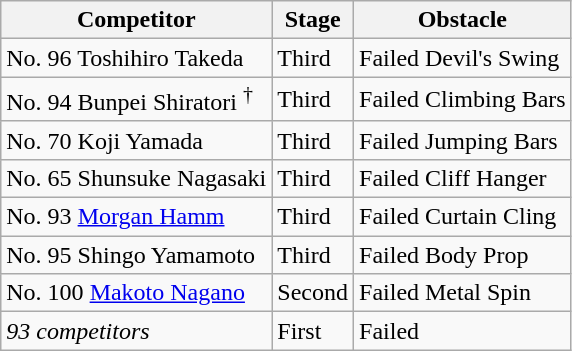<table class="wikitable">
<tr>
<th>Competitor</th>
<th>Stage</th>
<th>Obstacle</th>
</tr>
<tr>
<td>No. 96 Toshihiro Takeda</td>
<td>Third</td>
<td>Failed Devil's Swing</td>
</tr>
<tr>
<td>No. 94 Bunpei Shiratori <sup>†</sup></td>
<td>Third</td>
<td>Failed Climbing Bars</td>
</tr>
<tr>
<td>No. 70 Koji Yamada</td>
<td>Third</td>
<td>Failed Jumping Bars</td>
</tr>
<tr>
<td>No. 65 Shunsuke Nagasaki</td>
<td>Third</td>
<td>Failed Cliff Hanger</td>
</tr>
<tr>
<td>No. 93 <a href='#'>Morgan Hamm</a></td>
<td>Third</td>
<td>Failed Curtain Cling</td>
</tr>
<tr>
<td>No. 95 Shingo Yamamoto</td>
<td>Third</td>
<td>Failed Body Prop</td>
</tr>
<tr>
<td>No. 100 <a href='#'>Makoto Nagano</a></td>
<td>Second</td>
<td>Failed Metal Spin</td>
</tr>
<tr>
<td><em>93 competitors</em></td>
<td>First</td>
<td>Failed</td>
</tr>
</table>
